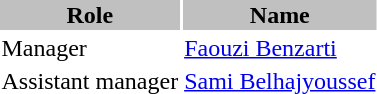<table>
<tr>
<th style="background:silver;">Role</th>
<th style="background:silver;">Name</th>
</tr>
<tr>
<td>Manager</td>
<td> <a href='#'>Faouzi Benzarti</a></td>
</tr>
<tr>
<td>Assistant manager</td>
<td> <a href='#'>Sami Belhajyoussef</a></td>
</tr>
</table>
